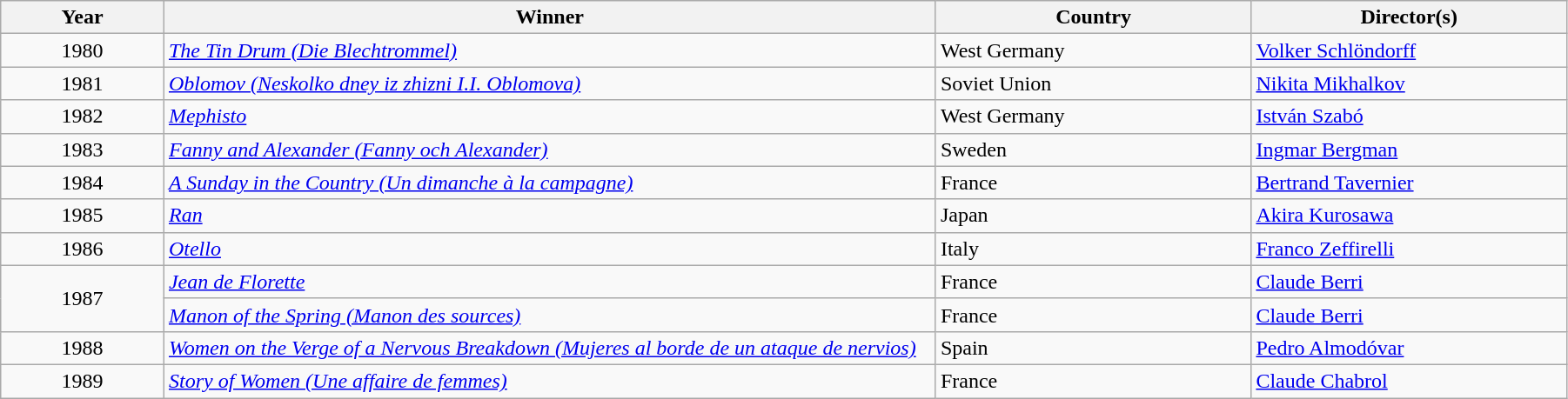<table class="wikitable" width="95%" cellpadding="5">
<tr>
<th width="100"><strong>Year</strong></th>
<th width="500"><strong>Winner</strong></th>
<th width="200"><strong>Country</strong></th>
<th width="200"><strong>Director(s)</strong></th>
</tr>
<tr>
<td style="text-align:center;">1980</td>
<td><em><a href='#'>The Tin Drum (Die Blechtrommel)</a></em></td>
<td>West Germany</td>
<td><a href='#'>Volker Schlöndorff</a></td>
</tr>
<tr>
<td style="text-align:center;">1981</td>
<td><em><a href='#'>Oblomov (Neskolko dney iz zhizni I.I. Oblomova)</a></em></td>
<td>Soviet Union</td>
<td><a href='#'>Nikita Mikhalkov</a></td>
</tr>
<tr>
<td style="text-align:center;">1982</td>
<td><em><a href='#'>Mephisto</a></em></td>
<td>West Germany</td>
<td><a href='#'>István Szabó</a></td>
</tr>
<tr>
<td style="text-align:center;">1983</td>
<td><em><a href='#'>Fanny and Alexander (Fanny och Alexander)</a></em></td>
<td>Sweden</td>
<td><a href='#'>Ingmar Bergman</a></td>
</tr>
<tr>
<td style="text-align:center;">1984</td>
<td><em><a href='#'>A Sunday in the Country (Un dimanche à la campagne)</a></em></td>
<td>France</td>
<td><a href='#'>Bertrand Tavernier</a></td>
</tr>
<tr>
<td style="text-align:center;">1985</td>
<td><em><a href='#'>Ran</a></em></td>
<td>Japan</td>
<td><a href='#'>Akira Kurosawa</a></td>
</tr>
<tr>
<td style="text-align:center;">1986</td>
<td><em><a href='#'>Otello</a></em></td>
<td>Italy</td>
<td><a href='#'>Franco Zeffirelli</a></td>
</tr>
<tr>
<td rowspan="2" style="text-align:center;">1987</td>
<td><em><a href='#'>Jean de Florette</a></em></td>
<td>France</td>
<td><a href='#'>Claude Berri</a></td>
</tr>
<tr>
<td><em><a href='#'>Manon of the Spring (Manon des sources)</a></em></td>
<td>France</td>
<td><a href='#'>Claude Berri</a></td>
</tr>
<tr>
<td style="text-align:center;">1988</td>
<td><em><a href='#'>Women on the Verge of a Nervous Breakdown (Mujeres al borde de un ataque de nervios)</a></em></td>
<td>Spain</td>
<td><a href='#'>Pedro Almodóvar</a></td>
</tr>
<tr>
<td style="text-align:center;">1989</td>
<td><em><a href='#'>Story of Women (Une affaire de femmes)</a></em></td>
<td>France</td>
<td><a href='#'>Claude Chabrol</a></td>
</tr>
</table>
